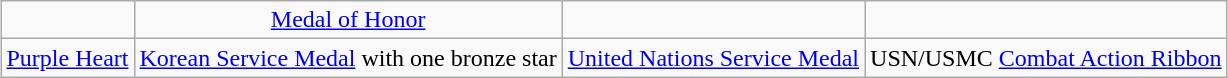<table class="wikitable" style="margin:1em auto; text-align:center;">
<tr>
<td></td>
<td><a href='#'>Medal of Honor</a></td>
<td></td>
</tr>
<tr>
<td><a href='#'>Purple Heart</a></td>
<td><a href='#'>Korean Service Medal</a> with one bronze star</td>
<td><a href='#'>United Nations Service Medal</a></td>
<td>USN/USMC <a href='#'>Combat Action Ribbon</a></td>
</tr>
</table>
